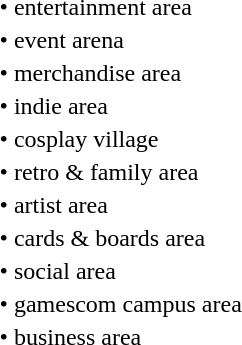<table>
<tr>
<td>• entertainment area</td>
</tr>
<tr>
<td>• event arena</td>
</tr>
<tr>
<td>• merchandise area</td>
</tr>
<tr>
<td>• indie area</td>
</tr>
<tr>
<td>• cosplay village</td>
</tr>
<tr>
<td>• retro & family area</td>
</tr>
<tr>
<td>• artist area</td>
</tr>
<tr>
<td>• cards & boards area</td>
</tr>
<tr>
<td>• social area</td>
</tr>
<tr>
<td>• gamescom campus area</td>
</tr>
<tr>
<td>• business area</td>
</tr>
</table>
